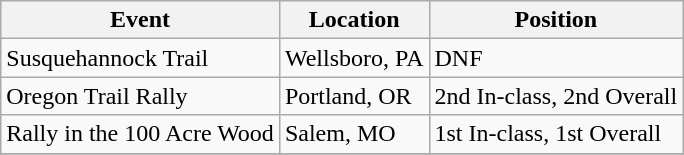<table class="wikitable">
<tr>
<th>Event</th>
<th>Location</th>
<th>Position</th>
</tr>
<tr>
<td>Susquehannock Trail</td>
<td>Wellsboro, PA</td>
<td>DNF</td>
</tr>
<tr>
<td>Oregon Trail Rally</td>
<td>Portland, OR</td>
<td>2nd In-class, 2nd Overall</td>
</tr>
<tr>
<td>Rally in the 100 Acre Wood</td>
<td>Salem, MO</td>
<td>1st In-class, 1st Overall</td>
</tr>
<tr>
</tr>
</table>
